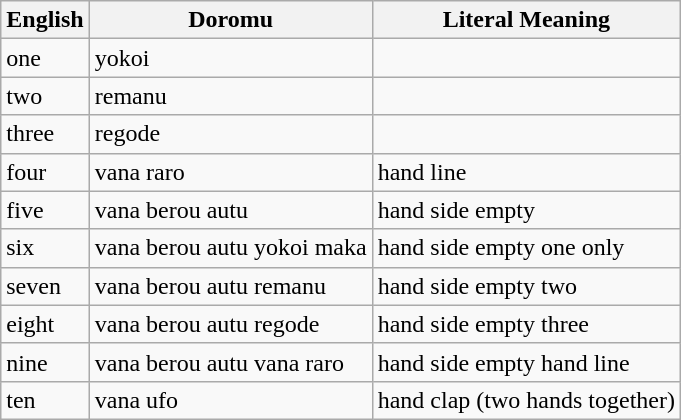<table class="wikitable">
<tr>
<th>English</th>
<th>Doromu</th>
<th>Literal Meaning</th>
</tr>
<tr>
<td>one</td>
<td>yokoi</td>
<td></td>
</tr>
<tr>
<td>two</td>
<td>remanu</td>
<td></td>
</tr>
<tr>
<td>three</td>
<td>regode</td>
<td></td>
</tr>
<tr>
<td>four</td>
<td>vana raro</td>
<td>hand line</td>
</tr>
<tr>
<td>five</td>
<td>vana berou autu</td>
<td>hand side empty</td>
</tr>
<tr>
<td>six</td>
<td>vana berou autu yokoi maka</td>
<td>hand side empty one only</td>
</tr>
<tr>
<td>seven</td>
<td>vana berou autu remanu</td>
<td>hand side empty two</td>
</tr>
<tr>
<td>eight</td>
<td>vana berou autu regode</td>
<td>hand side empty three</td>
</tr>
<tr>
<td>nine</td>
<td>vana berou autu vana raro</td>
<td>hand side empty hand line</td>
</tr>
<tr>
<td>ten</td>
<td>vana ufo</td>
<td>hand clap (two hands together)</td>
</tr>
</table>
